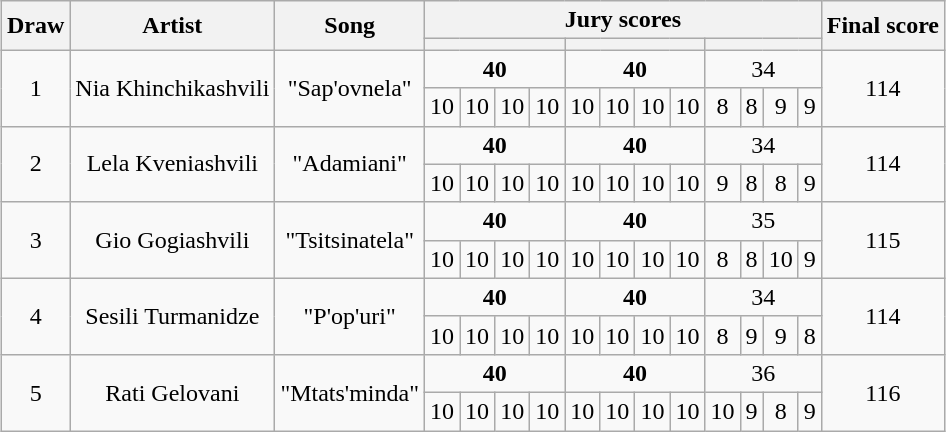<table class="sortable wikitable" style="text-align:center;margin:1em auto 1em auto">
<tr>
<th scope="col" rowspan=2>Draw</th>
<th scope="col" rowspan=2>Artist</th>
<th scope="col" rowspan=2>Song</th>
<th scope="col" colspan=12>Jury scores</th>
<th scope="col" rowspan=2>Final score</th>
</tr>
<tr>
<th scope="col" class="unsortable" colspan=4><small></small></th>
<th scope="col" class="unsortable" colspan=4><small></small></th>
<th scope="col" class="unsortable" colspan=4><small></small></th>
</tr>
<tr>
<td rowspan=2>1</td>
<td rowspan=2>Nia Khinchikashvili<br></td>
<td rowspan=2>"Sap'ovnela"<br></td>
<td colspan=4><strong>40</strong></td>
<td colspan=4><strong>40</strong></td>
<td colspan=4>34</td>
<td rowspan=2>114</td>
</tr>
<tr>
<td>10</td>
<td>10</td>
<td>10</td>
<td>10</td>
<td>10</td>
<td>10</td>
<td>10</td>
<td>10</td>
<td>8</td>
<td>8</td>
<td>9</td>
<td>9</td>
</tr>
<tr>
<td rowspan=2>2</td>
<td rowspan=2>Lela Kveniashvili<br></td>
<td rowspan=2>"Adamiani"<br></td>
<td colspan=4><strong>40</strong></td>
<td colspan=4><strong>40</strong></td>
<td colspan=4>34</td>
<td rowspan=2>114</td>
</tr>
<tr>
<td>10</td>
<td>10</td>
<td>10</td>
<td>10</td>
<td>10</td>
<td>10</td>
<td>10</td>
<td>10</td>
<td>9</td>
<td>8</td>
<td>8</td>
<td>9</td>
</tr>
<tr>
<td rowspan=2>3</td>
<td rowspan=2>Gio Gogiashvili<br></td>
<td rowspan=2>"Tsitsinatela"<br></td>
<td colspan=4><strong>40</strong></td>
<td colspan=4><strong>40</strong></td>
<td colspan=4>35</td>
<td rowspan=2>115</td>
</tr>
<tr>
<td>10</td>
<td>10</td>
<td>10</td>
<td>10</td>
<td>10</td>
<td>10</td>
<td>10</td>
<td>10</td>
<td>8</td>
<td>8</td>
<td>10</td>
<td>9</td>
</tr>
<tr>
<td rowspan=2>4</td>
<td rowspan=2>Sesili Turmanidze<br></td>
<td rowspan=2>"P'op'uri"<br></td>
<td colspan=4><strong>40</strong></td>
<td colspan=4><strong>40</strong></td>
<td colspan=4>34</td>
<td rowspan=2>114</td>
</tr>
<tr>
<td>10</td>
<td>10</td>
<td>10</td>
<td>10</td>
<td>10</td>
<td>10</td>
<td>10</td>
<td>10</td>
<td>8</td>
<td>9</td>
<td>9</td>
<td>8</td>
</tr>
<tr>
<td rowspan=2>5</td>
<td rowspan=2>Rati Gelovani<br></td>
<td rowspan=2>"Mtats'minda"<br></td>
<td colspan=4><strong>40</strong></td>
<td colspan=4><strong>40</strong></td>
<td colspan=4>36</td>
<td rowspan=2>116</td>
</tr>
<tr>
<td>10</td>
<td>10</td>
<td>10</td>
<td>10</td>
<td>10</td>
<td>10</td>
<td>10</td>
<td>10</td>
<td>10</td>
<td>9</td>
<td>8</td>
<td>9</td>
</tr>
</table>
